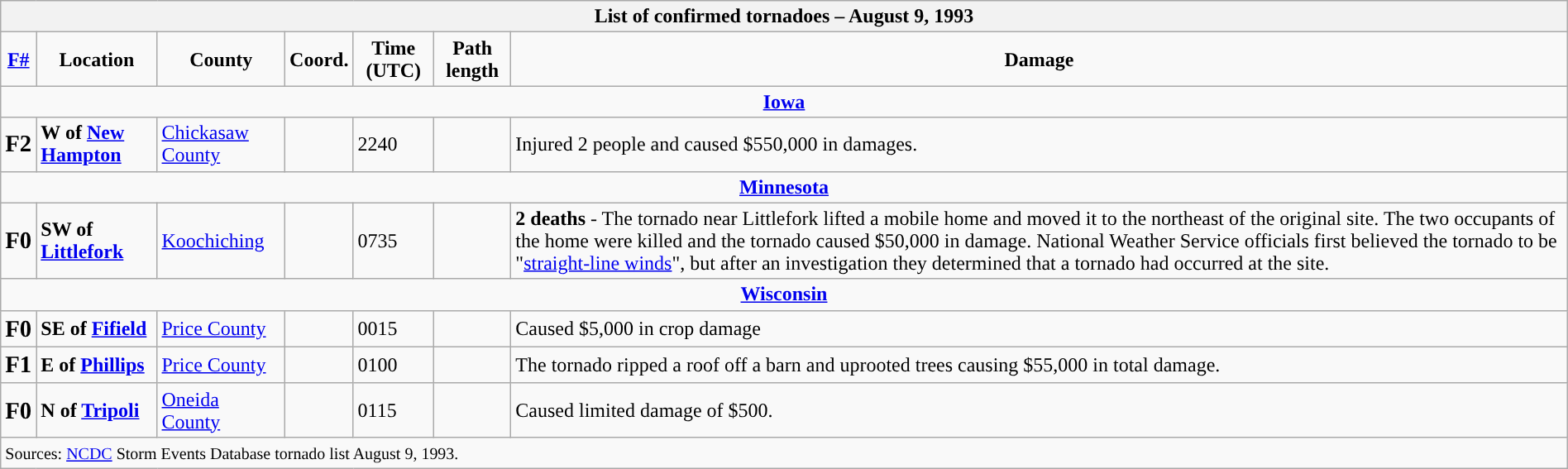<table class="wikitable collapsible" width="100%">
<tr>
<th colspan="7">List of confirmed tornadoes – August 9, 1993</th>
</tr>
<tr style="text-align:center;">
<td><strong><a href='#'>F#</a></strong></td>
<td><strong>Location</strong></td>
<td><strong>County</strong></td>
<td><strong>Coord.</strong></td>
<td><strong>Time (UTC)</strong></td>
<td><strong>Path length</strong></td>
<td><strong>Damage</strong></td>
</tr>
<tr>
<td colspan="7" align=center><strong><a href='#'>Iowa</a></strong></td>
</tr>
<tr>
<td><big><strong>F2</strong></big></td>
<td><strong>W of <a href='#'>New Hampton</a></strong></td>
<td><a href='#'>Chickasaw County</a></td>
<td></td>
<td>2240</td>
<td></td>
<td>Injured 2 people and caused $550,000 in damages.</td>
</tr>
<tr>
<td colspan="7" align=center><strong><a href='#'>Minnesota</a></strong></td>
</tr>
<tr>
<td><big><strong>F0</strong></big></td>
<td><strong>SW of <a href='#'>Littlefork</a></strong></td>
<td><a href='#'>Koochiching</a></td>
<td></td>
<td>0735</td>
<td></td>
<td><strong>2 deaths</strong> - The tornado near Littlefork lifted a mobile home and moved it  to the northeast of the original site. The two occupants of the home were killed and the tornado caused $50,000 in damage. National Weather Service officials first believed the tornado to be "<a href='#'>straight-line winds</a>", but after an investigation they determined that a tornado had occurred at the site.</td>
</tr>
<tr>
<td colspan="7" align=center><strong><a href='#'>Wisconsin</a></strong></td>
</tr>
<tr>
<td><big><strong>F0</strong></big></td>
<td><strong>SE of <a href='#'>Fifield</a></strong></td>
<td><a href='#'>Price County</a></td>
<td></td>
<td>0015</td>
<td></td>
<td>Caused $5,000 in crop damage</td>
</tr>
<tr>
<td><big><strong>F1</strong></big></td>
<td><strong>E of <a href='#'>Phillips</a></strong></td>
<td><a href='#'>Price County</a></td>
<td></td>
<td>0100</td>
<td></td>
<td>The tornado ripped a roof off a barn and uprooted trees causing $55,000 in total damage.</td>
</tr>
<tr>
<td><big><strong>F0</strong></big></td>
<td><strong>N of <a href='#'>Tripoli</a></strong></td>
<td><a href='#'>Oneida County</a></td>
<td></td>
<td>0115</td>
<td></td>
<td>Caused limited damage of $500.</td>
</tr>
<tr>
<td colspan="7"><small>Sources: <a href='#'>NCDC</a> Storm Events Database tornado list August 9, 1993.</small></td>
</tr>
</table>
